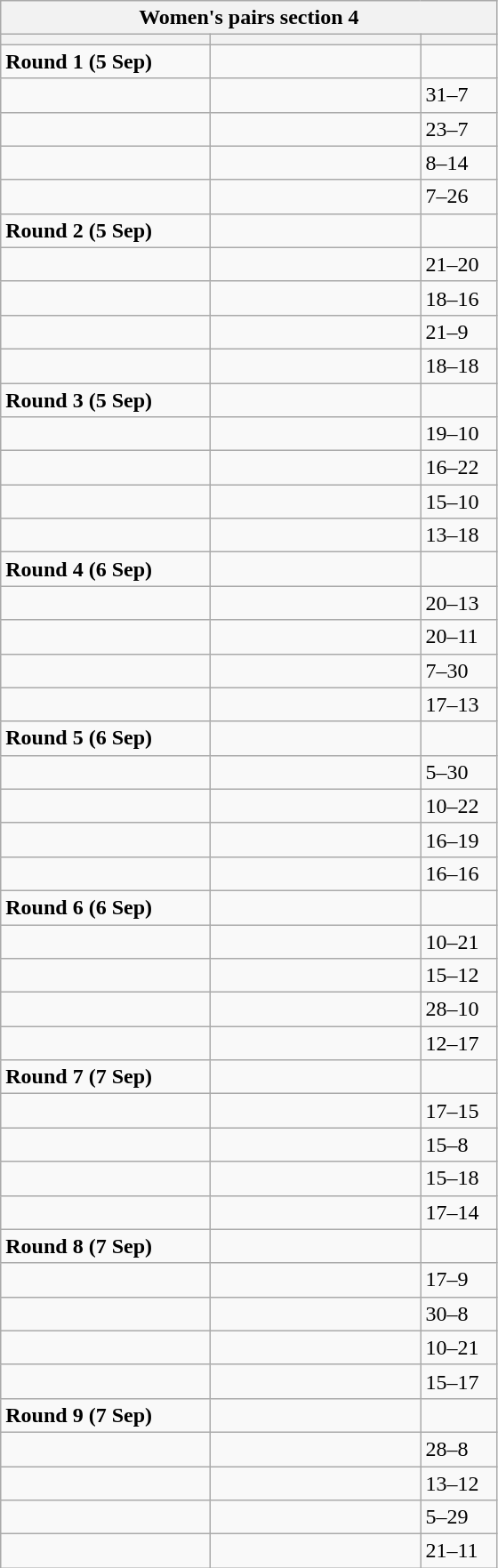<table class="wikitable">
<tr>
<th colspan="3">Women's pairs section 4</th>
</tr>
<tr>
<th width=150></th>
<th width=150></th>
<th width=50></th>
</tr>
<tr>
<td><strong>Round 1 (5 Sep)</strong></td>
<td></td>
<td></td>
</tr>
<tr>
<td></td>
<td></td>
<td>31–7</td>
</tr>
<tr>
<td></td>
<td></td>
<td>23–7</td>
</tr>
<tr>
<td></td>
<td></td>
<td>8–14</td>
</tr>
<tr>
<td></td>
<td></td>
<td>7–26</td>
</tr>
<tr>
<td><strong>Round 2 (5 Sep)</strong></td>
<td></td>
<td></td>
</tr>
<tr>
<td></td>
<td></td>
<td>21–20</td>
</tr>
<tr>
<td></td>
<td></td>
<td>18–16</td>
</tr>
<tr>
<td></td>
<td></td>
<td>21–9</td>
</tr>
<tr>
<td></td>
<td></td>
<td>18–18</td>
</tr>
<tr>
<td><strong>Round 3 (5 Sep)</strong></td>
<td></td>
<td></td>
</tr>
<tr>
<td></td>
<td></td>
<td>19–10</td>
</tr>
<tr>
<td></td>
<td></td>
<td>16–22</td>
</tr>
<tr>
<td></td>
<td></td>
<td>15–10</td>
</tr>
<tr>
<td></td>
<td></td>
<td>13–18</td>
</tr>
<tr>
<td><strong>Round 4 (6 Sep)</strong></td>
<td></td>
<td></td>
</tr>
<tr>
<td></td>
<td></td>
<td>20–13</td>
</tr>
<tr>
<td></td>
<td></td>
<td>20–11</td>
</tr>
<tr>
<td></td>
<td></td>
<td>7–30</td>
</tr>
<tr>
<td></td>
<td></td>
<td>17–13</td>
</tr>
<tr>
<td><strong>Round 5 (6 Sep)</strong></td>
<td></td>
<td></td>
</tr>
<tr>
<td></td>
<td></td>
<td>5–30</td>
</tr>
<tr>
<td></td>
<td></td>
<td>10–22</td>
</tr>
<tr>
<td></td>
<td></td>
<td>16–19</td>
</tr>
<tr>
<td></td>
<td></td>
<td>16–16</td>
</tr>
<tr>
<td><strong>Round 6  (6 Sep)</strong></td>
<td></td>
<td></td>
</tr>
<tr>
<td></td>
<td></td>
<td>10–21</td>
</tr>
<tr>
<td></td>
<td></td>
<td>15–12</td>
</tr>
<tr>
<td></td>
<td></td>
<td>28–10</td>
</tr>
<tr>
<td></td>
<td></td>
<td>12–17</td>
</tr>
<tr>
<td><strong>Round 7 (7 Sep)</strong></td>
<td></td>
<td></td>
</tr>
<tr>
<td></td>
<td></td>
<td>17–15</td>
</tr>
<tr>
<td></td>
<td></td>
<td>15–8</td>
</tr>
<tr>
<td></td>
<td></td>
<td>15–18</td>
</tr>
<tr>
<td></td>
<td></td>
<td>17–14</td>
</tr>
<tr>
<td><strong>Round 8 (7 Sep)</strong></td>
<td></td>
<td></td>
</tr>
<tr>
<td></td>
<td></td>
<td>17–9</td>
</tr>
<tr>
<td></td>
<td></td>
<td>30–8</td>
</tr>
<tr>
<td></td>
<td></td>
<td>10–21</td>
</tr>
<tr>
<td></td>
<td></td>
<td>15–17</td>
</tr>
<tr>
<td><strong>Round 9 (7 Sep)</strong></td>
<td></td>
<td></td>
</tr>
<tr>
<td></td>
<td></td>
<td>28–8</td>
</tr>
<tr>
<td></td>
<td></td>
<td>13–12</td>
</tr>
<tr>
<td></td>
<td></td>
<td>5–29</td>
</tr>
<tr>
<td></td>
<td></td>
<td>21–11</td>
</tr>
</table>
